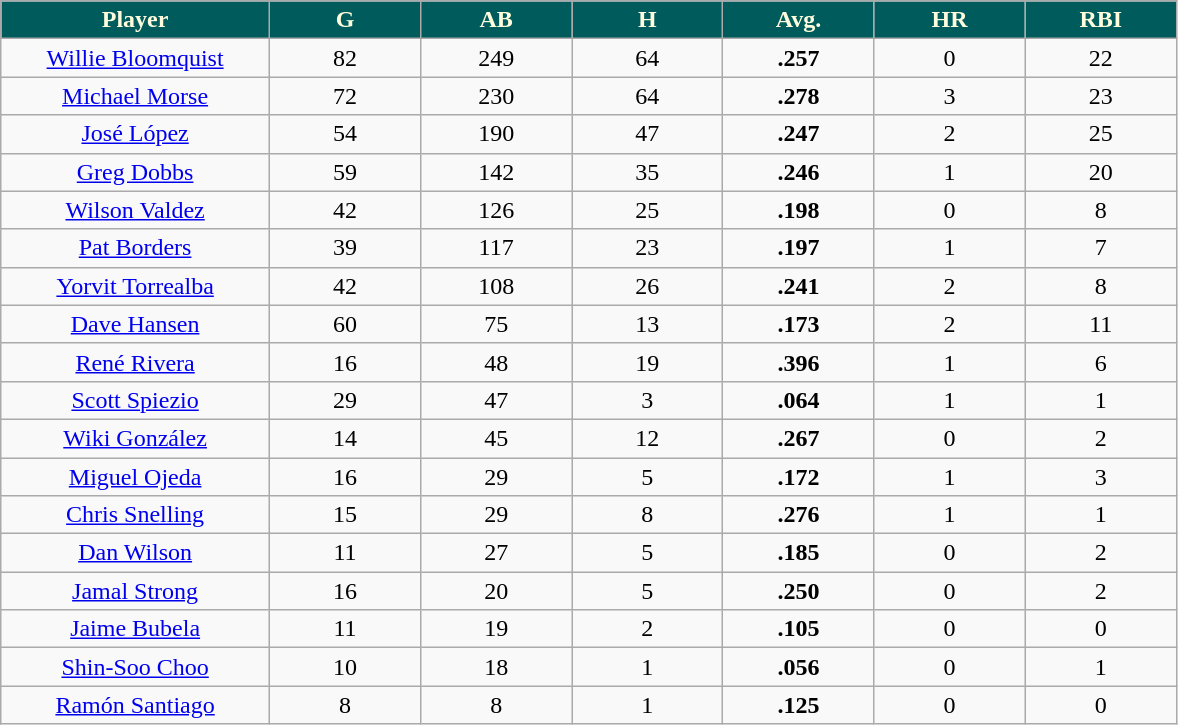<table class="wikitable sortable">
<tr>
<th style=" background:#005c5c; color:#FFFDDD;" width="16%">Player</th>
<th style=" background:#005c5c; color:#FFFDDD;" width="9%">G</th>
<th style=" background:#005c5c; color:#FFFDDD;" width="9%">AB</th>
<th style=" background:#005c5c; color:#FFFDDD;" width="9%">H</th>
<th style=" background:#005c5c; color:#FFFDDD;" width="9%">Avg.</th>
<th style=" background:#005c5c; color:#FFFDDD;" width="9%">HR</th>
<th style=" background:#005c5c; color:#FFFDDD;" width="9%">RBI</th>
</tr>
<tr align=center>
<td><a href='#'>Willie Bloomquist</a></td>
<td>82</td>
<td>249</td>
<td>64</td>
<td><strong>.257</strong></td>
<td>0</td>
<td>22</td>
</tr>
<tr align=center>
<td><a href='#'>Michael Morse</a></td>
<td>72</td>
<td>230</td>
<td>64</td>
<td><strong>.278</strong></td>
<td>3</td>
<td>23</td>
</tr>
<tr align=center>
<td><a href='#'>José López</a></td>
<td>54</td>
<td>190</td>
<td>47</td>
<td><strong>.247</strong></td>
<td>2</td>
<td>25</td>
</tr>
<tr align=center>
<td><a href='#'>Greg Dobbs</a></td>
<td>59</td>
<td>142</td>
<td>35</td>
<td><strong>.246</strong></td>
<td>1</td>
<td>20</td>
</tr>
<tr align=center>
<td><a href='#'>Wilson Valdez</a></td>
<td>42</td>
<td>126</td>
<td>25</td>
<td><strong>.198</strong></td>
<td>0</td>
<td>8</td>
</tr>
<tr align=center>
<td><a href='#'>Pat Borders</a></td>
<td>39</td>
<td>117</td>
<td>23</td>
<td><strong>.197</strong></td>
<td>1</td>
<td>7</td>
</tr>
<tr align=center>
<td><a href='#'>Yorvit Torrealba</a></td>
<td>42</td>
<td>108</td>
<td>26</td>
<td><strong>.241</strong></td>
<td>2</td>
<td>8</td>
</tr>
<tr align=center>
<td><a href='#'>Dave Hansen</a></td>
<td>60</td>
<td>75</td>
<td>13</td>
<td><strong>.173</strong></td>
<td>2</td>
<td>11</td>
</tr>
<tr align=center>
<td><a href='#'>René Rivera</a></td>
<td>16</td>
<td>48</td>
<td>19</td>
<td><strong>.396</strong></td>
<td>1</td>
<td>6</td>
</tr>
<tr align=center>
<td><a href='#'>Scott Spiezio</a></td>
<td>29</td>
<td>47</td>
<td>3</td>
<td><strong>.064</strong></td>
<td>1</td>
<td>1</td>
</tr>
<tr align=center>
<td><a href='#'>Wiki González</a></td>
<td>14</td>
<td>45</td>
<td>12</td>
<td><strong>.267</strong></td>
<td>0</td>
<td>2</td>
</tr>
<tr align=center>
<td><a href='#'>Miguel Ojeda</a></td>
<td>16</td>
<td>29</td>
<td>5</td>
<td><strong>.172</strong></td>
<td>1</td>
<td>3</td>
</tr>
<tr align=center>
<td><a href='#'>Chris Snelling</a></td>
<td>15</td>
<td>29</td>
<td>8</td>
<td><strong>.276</strong></td>
<td>1</td>
<td>1</td>
</tr>
<tr align=center>
<td><a href='#'>Dan Wilson</a></td>
<td>11</td>
<td>27</td>
<td>5</td>
<td><strong>.185</strong></td>
<td>0</td>
<td>2</td>
</tr>
<tr align=center>
<td><a href='#'>Jamal Strong</a></td>
<td>16</td>
<td>20</td>
<td>5</td>
<td><strong>.250</strong></td>
<td>0</td>
<td>2</td>
</tr>
<tr align=center>
<td><a href='#'>Jaime Bubela</a></td>
<td>11</td>
<td>19</td>
<td>2</td>
<td><strong>.105</strong></td>
<td>0</td>
<td>0</td>
</tr>
<tr align=center>
<td><a href='#'>Shin-Soo Choo</a></td>
<td>10</td>
<td>18</td>
<td>1</td>
<td><strong>.056</strong></td>
<td>0</td>
<td>1</td>
</tr>
<tr align=center>
<td><a href='#'>Ramón Santiago</a></td>
<td>8</td>
<td>8</td>
<td>1</td>
<td><strong>.125</strong></td>
<td>0</td>
<td>0</td>
</tr>
</table>
